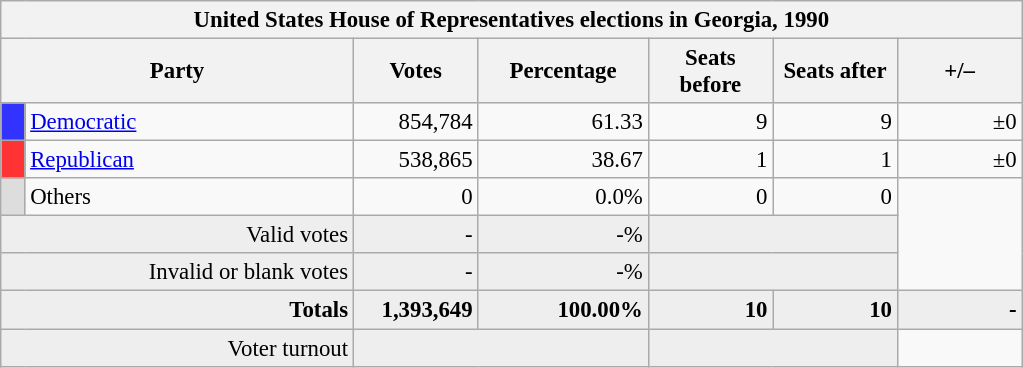<table class="wikitable" style="font-size: 95%;">
<tr>
<th colspan="7">United States House of Representatives elections in Georgia, 1990</th>
</tr>
<tr>
<th colspan=2 style="width: 15em">Party</th>
<th style="width: 5em">Votes</th>
<th style="width: 7em">Percentage</th>
<th style="width: 5em">Seats before</th>
<th style="width: 5em">Seats after</th>
<th style="width: 5em">+/–</th>
</tr>
<tr>
<th style="background-color:#3333FF; width: 3px"></th>
<td style="width: 130px"><a href='#'>Democratic</a></td>
<td align="right">854,784</td>
<td align="right">61.33</td>
<td align="right">9</td>
<td align="right">9</td>
<td align="right">±0</td>
</tr>
<tr>
<th style="background-color:#FF3333; width: 3px"></th>
<td style="width: 130px"><a href='#'>Republican</a></td>
<td align="right">538,865</td>
<td align="right">38.67</td>
<td align="right">1</td>
<td align="right">1</td>
<td align="right">±0</td>
</tr>
<tr>
<th style="background-color:#DDDDDD; width: 3px"></th>
<td style="width: 130px">Others</td>
<td align="right">0</td>
<td align="right">0.0%</td>
<td align="right">0</td>
<td align="right">0</td>
</tr>
<tr bgcolor="#EEEEEE">
<td colspan="2" align="right">Valid votes</td>
<td align="right">-</td>
<td align="right">-%</td>
<td colspan="2" align="right"></td>
</tr>
<tr bgcolor="#EEEEEE">
<td colspan="2" align="right">Invalid or blank votes</td>
<td align="right">-</td>
<td align="right">-%</td>
<td colspan="2" align="right"></td>
</tr>
<tr bgcolor="#EEEEEE">
<td colspan="2" align="right"><strong>Totals</strong></td>
<td align="right"><strong>1,393,649</strong></td>
<td align="right"><strong>100.00%</strong></td>
<td align="right"><strong>10</strong></td>
<td align="right"><strong>10</strong></td>
<td align="right"><strong>-</strong></td>
</tr>
<tr bgcolor="#EEEEEE">
<td colspan="2" align="right">Voter turnout</td>
<td colspan="2" align="right"></td>
<td colspan="2" align="right"></td>
</tr>
</table>
